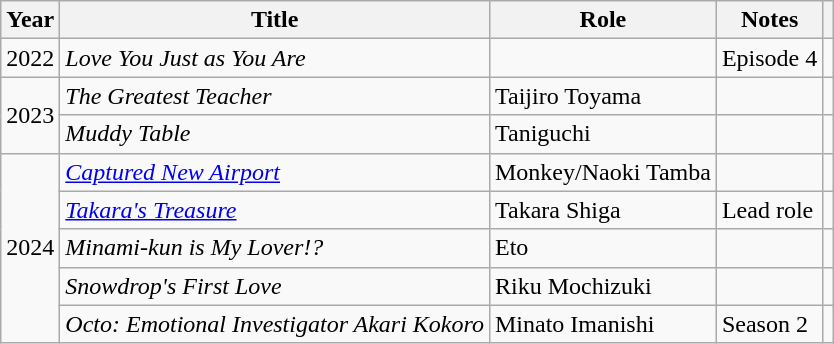<table class="wikitable sortable">
<tr>
<th>Year</th>
<th>Title</th>
<th>Role</th>
<th>Notes</th>
<th class="unsortable"></th>
</tr>
<tr>
<td>2022</td>
<td><em>Love You Just as You Are</em></td>
<td></td>
<td>Episode 4</td>
<td></td>
</tr>
<tr>
<td rowspan="2">2023</td>
<td><em>The Greatest Teacher</em></td>
<td>Taijiro Toyama</td>
<td></td>
<td></td>
</tr>
<tr>
<td><em>Muddy Table</em></td>
<td>Taniguchi</td>
<td></td>
<td></td>
</tr>
<tr>
<td rowspan="5">2024</td>
<td><em><a href='#'>Captured New Airport</a></em></td>
<td>Monkey/Naoki Tamba</td>
<td></td>
<td></td>
</tr>
<tr>
<td><em><a href='#'>Takara's Treasure</a></em></td>
<td>Takara Shiga</td>
<td>Lead role</td>
<td></td>
</tr>
<tr>
<td><em>Minami-kun is My Lover!?</em></td>
<td>Eto</td>
<td></td>
<td></td>
</tr>
<tr>
<td><em>Snowdrop's First Love</em></td>
<td>Riku Mochizuki</td>
<td></td>
<td></td>
</tr>
<tr>
<td><em>Octo: Emotional Investigator Akari Kokoro</em></td>
<td>Minato Imanishi</td>
<td>Season 2</td>
<td></td>
</tr>
</table>
